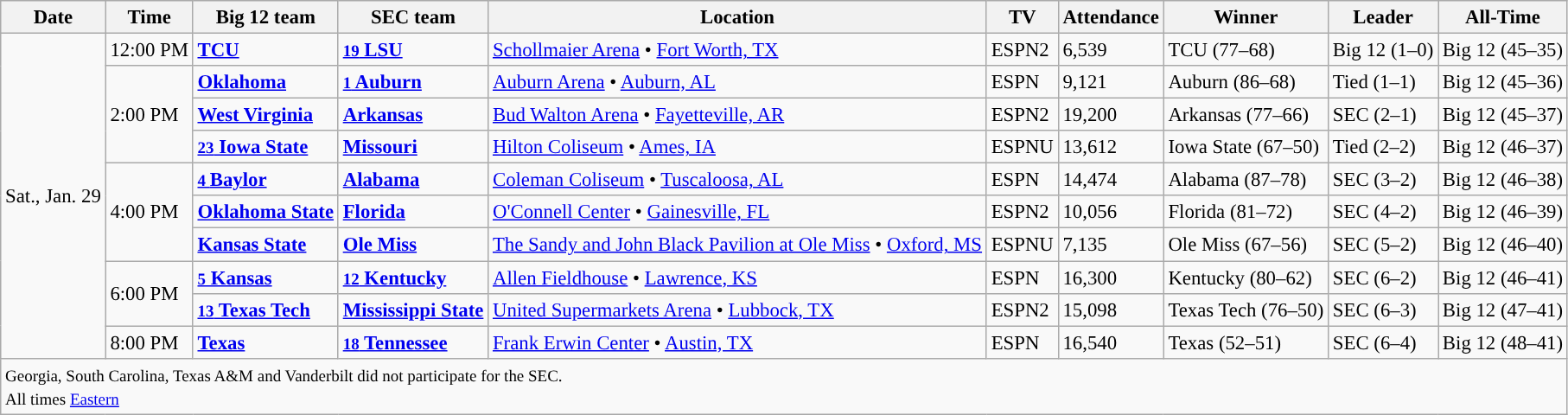<table class="wikitable" style="font-size: 95%">
<tr style="text-align:center;">
<th>Date</th>
<th>Time</th>
<th>Big 12 team</th>
<th>SEC team</th>
<th>Location</th>
<th>TV</th>
<th>Attendance</th>
<th>Winner</th>
<th>Leader</th>
<th>All-Time</th>
</tr>
<tr>
<td rowspan=10>Sat., Jan. 29</td>
<td>12:00 PM</td>
<td><strong><a href='#'><span>TCU</span></a></strong></td>
<td><strong><a href='#'><span><small>19</small> LSU</span></a></strong></td>
<td><a href='#'>Schollmaier Arena</a> • <a href='#'>Fort Worth, TX</a></td>
<td>ESPN2</td>
<td>6,539</td>
<td>TCU (77–68)</td>
<td>Big 12 (1–0)</td>
<td>Big 12 (45–35)</td>
</tr>
<tr>
<td rowspan="3">2:00 PM</td>
<td><strong><a href='#'><span>Oklahoma</span></a></strong></td>
<td><strong><a href='#'><span><small>1</small> Auburn</span></a></strong></td>
<td><a href='#'>Auburn Arena</a> • <a href='#'>Auburn, AL</a></td>
<td>ESPN</td>
<td>9,121</td>
<td>Auburn (86–68)</td>
<td>Tied (1–1)</td>
<td>Big 12 (45–36)</td>
</tr>
<tr>
<td><strong><a href='#'><span>West Virginia</span></a></strong></td>
<td><strong><a href='#'><span>Arkansas</span></a></strong></td>
<td><a href='#'>Bud Walton Arena</a> • <a href='#'>Fayetteville, AR</a></td>
<td>ESPN2</td>
<td>19,200</td>
<td>Arkansas (77–66)</td>
<td>SEC (2–1)</td>
<td>Big 12 (45–37)</td>
</tr>
<tr>
<td><strong><a href='#'><span> <small>23</small> Iowa State</span></a></strong></td>
<td><strong><a href='#'><span>Missouri</span></a></strong></td>
<td><a href='#'>Hilton Coliseum</a> • <a href='#'>Ames, IA</a></td>
<td>ESPNU</td>
<td>13,612</td>
<td>Iowa State (67–50)</td>
<td>Tied (2–2)</td>
<td>Big 12 (46–37)</td>
</tr>
<tr>
<td rowspan="3">4:00 PM</td>
<td><strong><a href='#'><span><small>4 </small>Baylor</span></a></strong></td>
<td><strong><a href='#'><span>Alabama</span></a></strong></td>
<td><a href='#'>Coleman Coliseum</a> • <a href='#'>Tuscaloosa, AL</a></td>
<td>ESPN</td>
<td>14,474</td>
<td>Alabama (87–78)</td>
<td>SEC (3–2)</td>
<td>Big 12 (46–38)</td>
</tr>
<tr>
<td><strong><a href='#'><span>Oklahoma State</span></a></strong></td>
<td><strong><a href='#'><span>Florida</span></a></strong></td>
<td><a href='#'>O'Connell Center</a> • <a href='#'>Gainesville, FL</a></td>
<td>ESPN2</td>
<td>10,056</td>
<td>Florida (81–72)</td>
<td>SEC (4–2)</td>
<td>Big 12 (46–39)</td>
</tr>
<tr>
<td><strong><a href='#'><span>Kansas State</span></a></strong></td>
<td><strong><a href='#'><span>Ole Miss</span></a></strong></td>
<td><a href='#'>The Sandy and John Black Pavilion at Ole Miss</a> • <a href='#'>Oxford, MS</a></td>
<td>ESPNU</td>
<td>7,135</td>
<td>Ole Miss (67–56)</td>
<td>SEC (5–2)</td>
<td>Big 12 (46–40)</td>
</tr>
<tr>
<td rowspan="2">6:00 PM</td>
<td><strong><a href='#'><span><small>5</small> Kansas</span></a></strong></td>
<td><strong><a href='#'><span><small>12</small> Kentucky</span></a></strong></td>
<td><a href='#'>Allen Fieldhouse</a> • <a href='#'>Lawrence, KS</a></td>
<td>ESPN</td>
<td>16,300</td>
<td>Kentucky (80–62)</td>
<td>SEC (6–2)</td>
<td>Big 12 (46–41)</td>
</tr>
<tr>
<td><strong><a href='#'><span><small>13</small> Texas Tech</span></a></strong></td>
<td><strong><a href='#'><span>Mississippi State</span></a></strong></td>
<td><a href='#'>United Supermarkets Arena</a> • <a href='#'>Lubbock, TX</a></td>
<td>ESPN2</td>
<td>15,098</td>
<td>Texas Tech (76–50)</td>
<td>SEC (6–3)</td>
<td>Big 12 (47–41)</td>
</tr>
<tr>
<td>8:00 PM</td>
<td><strong><a href='#'><span>Texas</span></a></strong></td>
<td><strong><a href='#'><span><small>18</small> Tennessee</span></a></strong></td>
<td><a href='#'>Frank Erwin Center</a> • <a href='#'>Austin, TX</a></td>
<td>ESPN</td>
<td>16,540</td>
<td>Texas (52–51)</td>
<td>SEC (6–4)</td>
<td>Big 12 (48–41)</td>
</tr>
<tr>
<td colspan="11"><small>Georgia, South Carolina, Texas A&M and Vanderbilt did not participate for the SEC.<br>All times <a href='#'>Eastern</a></small></td>
</tr>
</table>
